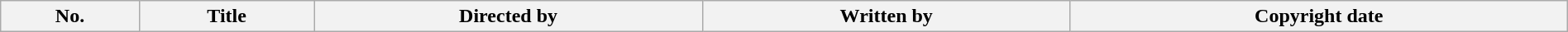<table class="wikitable plainrowheaders" style="width:100%; background:#fff;">
<tr>
<th style="background:#;">No.</th>
<th style="background:#;">Title</th>
<th style="background:#;">Directed by</th>
<th style="background:#;">Written by</th>
<th style="background:#;">Copyright date<br>





































</th>
</tr>
</table>
